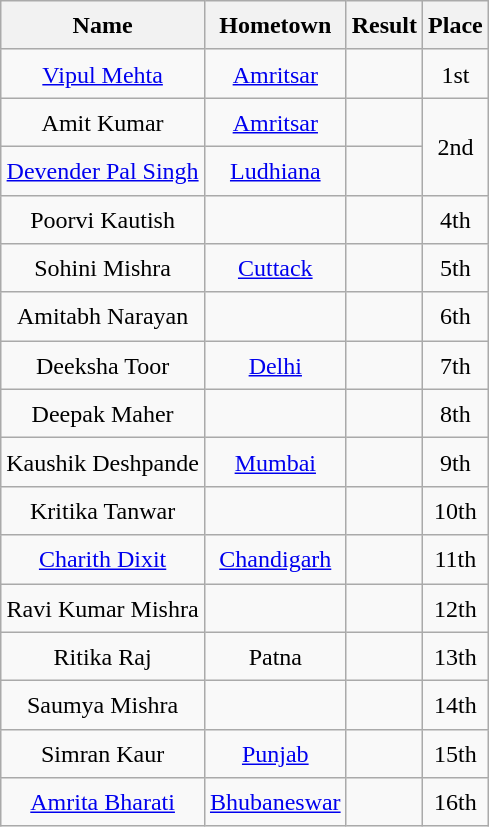<table class="wikitable sortable" style=" text-align:center; line-height:25px; width:auto;">
<tr>
<th>Name</th>
<th>Hometown</th>
<th>Result</th>
<th>Place</th>
</tr>
<tr>
<td><a href='#'>Vipul Mehta</a></td>
<td><a href='#'>Amritsar</a></td>
<td></td>
<td>1st</td>
</tr>
<tr>
<td>Amit Kumar</td>
<td><a href='#'>Amritsar</a></td>
<td></td>
<td rowspan="2">2nd</td>
</tr>
<tr>
<td><a href='#'>Devender Pal Singh</a></td>
<td><a href='#'>Ludhiana</a></td>
<td></td>
</tr>
<tr>
<td>Poorvi Kautish</td>
<td></td>
<td></td>
<td>4th</td>
</tr>
<tr>
<td>Sohini Mishra</td>
<td><a href='#'>Cuttack</a></td>
<td></td>
<td>5th</td>
</tr>
<tr>
<td>Amitabh Narayan</td>
<td></td>
<td></td>
<td>6th</td>
</tr>
<tr>
<td>Deeksha Toor</td>
<td><a href='#'>Delhi</a></td>
<td></td>
<td>7th</td>
</tr>
<tr>
<td>Deepak Maher</td>
<td></td>
<td></td>
<td>8th</td>
</tr>
<tr>
<td>Kaushik Deshpande</td>
<td><a href='#'>Mumbai</a></td>
<td></td>
<td>9th</td>
</tr>
<tr>
<td>Kritika Tanwar</td>
<td></td>
<td></td>
<td>10th</td>
</tr>
<tr>
<td><a href='#'>Charith Dixit</a></td>
<td><a href='#'>Chandigarh</a></td>
<td></td>
<td>11th</td>
</tr>
<tr>
<td>Ravi Kumar Mishra</td>
<td></td>
<td></td>
<td>12th</td>
</tr>
<tr>
<td>Ritika Raj</td>
<td>Patna</td>
<td></td>
<td>13th</td>
</tr>
<tr>
<td>Saumya Mishra</td>
<td></td>
<td></td>
<td>14th</td>
</tr>
<tr>
<td>Simran Kaur</td>
<td><a href='#'>Punjab</a></td>
<td></td>
<td>15th</td>
</tr>
<tr>
<td><a href='#'>Amrita Bharati</a></td>
<td><a href='#'>Bhubaneswar</a></td>
<td></td>
<td>16th</td>
</tr>
</table>
